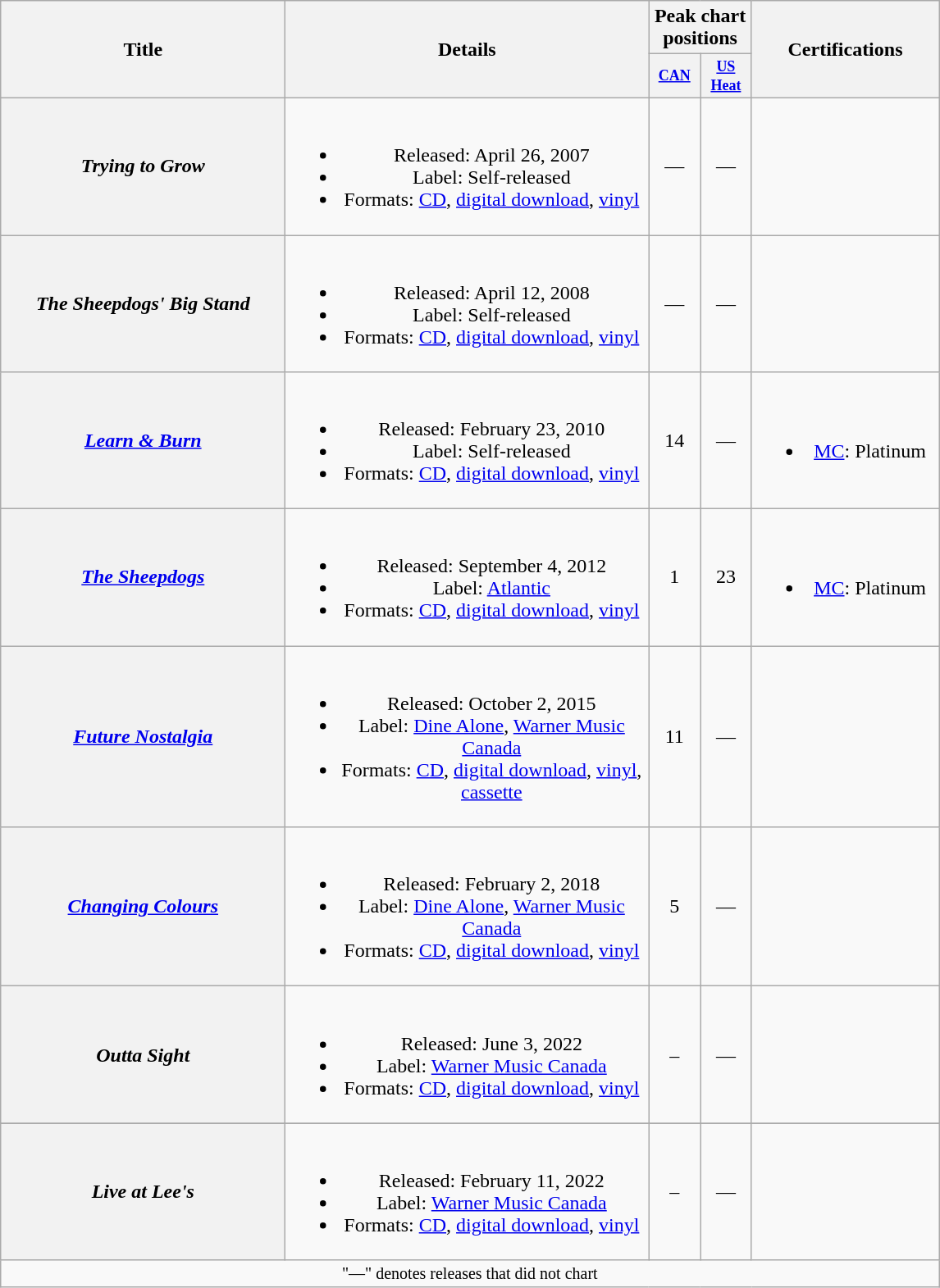<table class="wikitable plainrowheaders" style="text-align:center;">
<tr>
<th rowspan="2" style="width:14em;">Title</th>
<th rowspan="2" style="width:18em;">Details</th>
<th scope="col" colspan="2">Peak chart positions</th>
<th rowspan="2" style="width:145px;">Certifications</th>
</tr>
<tr style="font-size:smaller;">
<th scope="col" style="width:3em;font-size:90%;"><a href='#'>CAN</a><br></th>
<th scope="col" style="width:3em;font-size:90%;"><a href='#'>US<br>Heat</a><br></th>
</tr>
<tr>
<th scope="row"><em>Trying to Grow</em></th>
<td><br><ul><li>Released: April 26, 2007</li><li>Label: Self-released</li><li>Formats: <a href='#'>CD</a>, <a href='#'>digital download</a>, <a href='#'>vinyl</a></li></ul></td>
<td>—</td>
<td>—</td>
<td></td>
</tr>
<tr>
<th scope="row"><em>The Sheepdogs' Big Stand</em></th>
<td><br><ul><li>Released: April 12, 2008</li><li>Label: Self-released</li><li>Formats: <a href='#'>CD</a>, <a href='#'>digital download</a>, <a href='#'>vinyl</a></li></ul></td>
<td>—</td>
<td>—</td>
<td></td>
</tr>
<tr>
<th scope="row"><em><a href='#'>Learn & Burn</a></em></th>
<td><br><ul><li>Released: February 23, 2010</li><li>Label: Self-released</li><li>Formats: <a href='#'>CD</a>, <a href='#'>digital download</a>, <a href='#'>vinyl</a></li></ul></td>
<td>14</td>
<td>—</td>
<td><br><ul><li><a href='#'>MC</a>: Platinum</li></ul></td>
</tr>
<tr>
<th scope="row"><em><a href='#'>The Sheepdogs</a></em></th>
<td><br><ul><li>Released: September 4, 2012</li><li>Label: <a href='#'>Atlantic</a></li><li>Formats: <a href='#'>CD</a>, <a href='#'>digital download</a>, <a href='#'>vinyl</a></li></ul></td>
<td>1</td>
<td>23</td>
<td><br><ul><li><a href='#'>MC</a>: Platinum</li></ul></td>
</tr>
<tr>
<th scope="row"><em><a href='#'>Future Nostalgia</a></em></th>
<td><br><ul><li>Released: October 2, 2015</li><li>Label: <a href='#'>Dine Alone</a>, <a href='#'>Warner Music Canada</a></li><li>Formats: <a href='#'>CD</a>, <a href='#'>digital download</a>, <a href='#'>vinyl</a>, <a href='#'>cassette</a></li></ul></td>
<td>11</td>
<td>—</td>
<td></td>
</tr>
<tr>
<th scope="row"><em><a href='#'>Changing Colours</a></em></th>
<td><br><ul><li>Released: February 2, 2018</li><li>Label: <a href='#'>Dine Alone</a>, <a href='#'>Warner Music Canada</a></li><li>Formats: <a href='#'>CD</a>, <a href='#'>digital download</a>, <a href='#'>vinyl</a></li></ul></td>
<td>5</td>
<td>—</td>
<td></td>
</tr>
<tr>
<th scope="row"><em>Outta Sight</em></th>
<td><br><ul><li>Released: June 3, 2022</li><li>Label: <a href='#'>Warner Music Canada</a></li><li>Formats: <a href='#'>CD</a>, <a href='#'>digital download</a>, <a href='#'>vinyl</a></li></ul></td>
<td>–</td>
<td>—</td>
<td></td>
</tr>
<tr>
</tr>
<tr>
<th scope="row"><em>Live at Lee's</em></th>
<td><br><ul><li>Released: February 11, 2022</li><li>Label: <a href='#'>Warner Music Canada</a></li><li>Formats: <a href='#'>CD</a>, <a href='#'>digital download</a>, <a href='#'>vinyl</a></li></ul></td>
<td>–</td>
<td>—</td>
<td></td>
</tr>
<tr>
<td colspan="10" style="font-size:10pt">"—" denotes releases that did not chart</td>
</tr>
</table>
